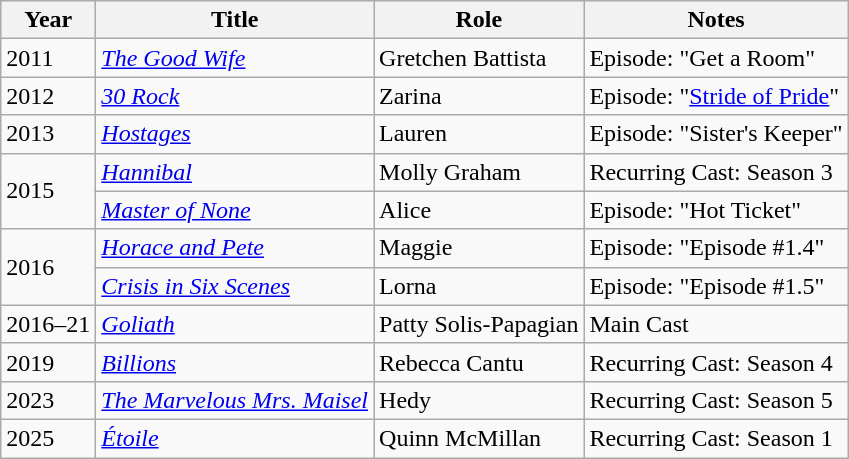<table class="wikitable sortable">
<tr>
<th>Year</th>
<th>Title</th>
<th>Role</th>
<th>Notes</th>
</tr>
<tr>
<td>2011</td>
<td><em><a href='#'>The Good Wife</a></em></td>
<td>Gretchen Battista</td>
<td>Episode: "Get a Room"</td>
</tr>
<tr>
<td>2012</td>
<td><em><a href='#'>30 Rock</a></em></td>
<td>Zarina</td>
<td>Episode: "<a href='#'>Stride of Pride</a>"</td>
</tr>
<tr>
<td>2013</td>
<td><em><a href='#'>Hostages</a></em></td>
<td>Lauren</td>
<td>Episode: "Sister's Keeper"</td>
</tr>
<tr>
<td rowspan="2">2015</td>
<td><em><a href='#'>Hannibal</a></em></td>
<td>Molly Graham</td>
<td>Recurring Cast: Season 3</td>
</tr>
<tr>
<td><em><a href='#'>Master of None</a></em></td>
<td>Alice</td>
<td>Episode: "Hot Ticket"</td>
</tr>
<tr>
<td rowspan="2">2016</td>
<td><em><a href='#'>Horace and Pete</a></em></td>
<td>Maggie</td>
<td>Episode: "Episode #1.4"</td>
</tr>
<tr>
<td><em><a href='#'>Crisis in Six Scenes</a></em></td>
<td>Lorna</td>
<td>Episode: "Episode #1.5"</td>
</tr>
<tr>
<td>2016–21</td>
<td><em><a href='#'>Goliath</a></em></td>
<td>Patty Solis-Papagian</td>
<td>Main Cast</td>
</tr>
<tr>
<td>2019</td>
<td><em><a href='#'>Billions</a></em></td>
<td>Rebecca Cantu</td>
<td>Recurring Cast: Season 4</td>
</tr>
<tr>
<td>2023</td>
<td><em><a href='#'>The Marvelous Mrs. Maisel</a></em></td>
<td>Hedy</td>
<td>Recurring Cast: Season 5</td>
</tr>
<tr>
<td>2025</td>
<td><em><a href='#'>Étoile</a></em></td>
<td>Quinn McMillan</td>
<td>Recurring Cast: Season 1</td>
</tr>
</table>
